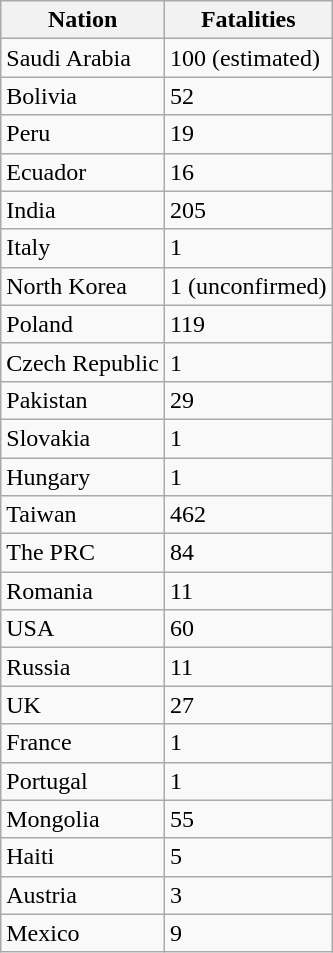<table class="wikitable">
<tr>
<th>Nation</th>
<th>Fatalities</th>
</tr>
<tr>
<td>Saudi Arabia</td>
<td>100 (estimated)</td>
</tr>
<tr>
<td>Bolivia</td>
<td>52</td>
</tr>
<tr>
<td>Peru</td>
<td>19</td>
</tr>
<tr>
<td>Ecuador</td>
<td>16</td>
</tr>
<tr>
<td>India</td>
<td>205</td>
</tr>
<tr>
<td>Italy</td>
<td>1</td>
</tr>
<tr>
<td>North Korea</td>
<td>1 (unconfirmed)</td>
</tr>
<tr>
<td>Poland</td>
<td>119</td>
</tr>
<tr>
<td>Czech Republic</td>
<td>1</td>
</tr>
<tr>
<td>Pakistan</td>
<td>29</td>
</tr>
<tr>
<td>Slovakia</td>
<td>1</td>
</tr>
<tr>
<td>Hungary</td>
<td>1</td>
</tr>
<tr>
<td>Taiwan</td>
<td>462</td>
</tr>
<tr>
<td>The PRC</td>
<td>84</td>
</tr>
<tr>
<td>Romania</td>
<td>11</td>
</tr>
<tr>
<td>USA</td>
<td>60</td>
</tr>
<tr>
<td>Russia</td>
<td>11</td>
</tr>
<tr>
<td>UK</td>
<td>27</td>
</tr>
<tr>
<td>France</td>
<td>1</td>
</tr>
<tr>
<td>Portugal</td>
<td>1</td>
</tr>
<tr>
<td>Mongolia</td>
<td>55</td>
</tr>
<tr>
<td>Haiti</td>
<td>5</td>
</tr>
<tr>
<td>Austria</td>
<td>3</td>
</tr>
<tr>
<td>Mexico</td>
<td>9</td>
</tr>
</table>
